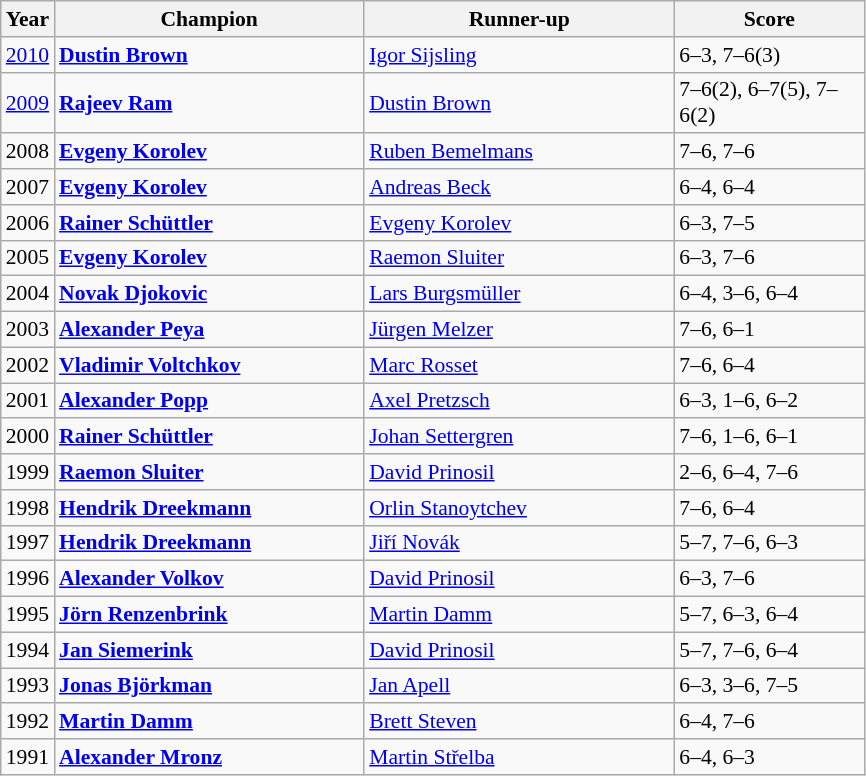<table class="wikitable" style="font-size:90%">
<tr>
<th>Year</th>
<th width="200">Champion</th>
<th width="200">Runner-up</th>
<th width="120">Score</th>
</tr>
<tr>
<td><a href='#'>2010</a></td>
<td> <strong><a href='#'>Dustin Brown</a></strong></td>
<td> <a href='#'>Igor Sijsling</a></td>
<td>6–3, 7–6(3)</td>
</tr>
<tr>
<td><a href='#'>2009</a></td>
<td> <strong><a href='#'>Rajeev Ram</a></strong></td>
<td> <a href='#'>Dustin Brown</a></td>
<td>7–6(2), 6–7(5), 7–6(2)</td>
</tr>
<tr>
<td>2008</td>
<td> <strong><a href='#'>Evgeny Korolev</a></strong></td>
<td> <a href='#'>Ruben Bemelmans</a></td>
<td>7–6, 7–6</td>
</tr>
<tr>
<td>2007</td>
<td> <strong><a href='#'>Evgeny Korolev</a></strong></td>
<td> <a href='#'>Andreas Beck</a></td>
<td>6–4, 6–4</td>
</tr>
<tr>
<td>2006</td>
<td> <strong><a href='#'>Rainer Schüttler</a></strong></td>
<td> <a href='#'>Evgeny Korolev</a></td>
<td>6–3, 7–5</td>
</tr>
<tr>
<td>2005</td>
<td> <strong><a href='#'>Evgeny Korolev</a></strong></td>
<td> <a href='#'>Raemon Sluiter</a></td>
<td>6–3, 7–6</td>
</tr>
<tr>
<td>2004</td>
<td> <strong><a href='#'>Novak Djokovic</a></strong></td>
<td> <a href='#'>Lars Burgsmüller</a></td>
<td>6–4, 3–6, 6–4</td>
</tr>
<tr>
<td>2003</td>
<td> <strong><a href='#'>Alexander Peya</a></strong></td>
<td> <a href='#'>Jürgen Melzer</a></td>
<td>7–6, 6–1</td>
</tr>
<tr>
<td>2002</td>
<td> <strong><a href='#'>Vladimir Voltchkov</a></strong></td>
<td> <a href='#'>Marc Rosset</a></td>
<td>7–6, 6–4</td>
</tr>
<tr>
<td>2001</td>
<td> <strong><a href='#'>Alexander Popp</a></strong></td>
<td> <a href='#'>Axel Pretzsch</a></td>
<td>6–3, 1–6, 6–2</td>
</tr>
<tr>
<td>2000</td>
<td> <strong><a href='#'>Rainer Schüttler</a></strong></td>
<td> <a href='#'>Johan Settergren</a></td>
<td>7–6, 1–6, 6–1</td>
</tr>
<tr>
<td>1999</td>
<td> <strong><a href='#'>Raemon Sluiter</a></strong></td>
<td> <a href='#'>David Prinosil</a></td>
<td>2–6, 6–4, 7–6</td>
</tr>
<tr>
<td>1998</td>
<td> <strong><a href='#'>Hendrik Dreekmann</a></strong></td>
<td> <a href='#'>Orlin Stanoytchev</a></td>
<td>7–6, 6–4</td>
</tr>
<tr>
<td>1997</td>
<td> <strong><a href='#'>Hendrik Dreekmann</a></strong></td>
<td> <a href='#'>Jiří Novák</a></td>
<td>5–7, 7–6, 6–3</td>
</tr>
<tr>
<td>1996</td>
<td> <strong><a href='#'>Alexander Volkov</a></strong></td>
<td> <a href='#'>David Prinosil</a></td>
<td>6–3, 7–6</td>
</tr>
<tr>
<td>1995</td>
<td> <strong><a href='#'>Jörn Renzenbrink</a></strong></td>
<td> <a href='#'>Martin Damm</a></td>
<td>5–7, 6–3, 6–4</td>
</tr>
<tr>
<td>1994</td>
<td> <strong><a href='#'>Jan Siemerink</a></strong></td>
<td> <a href='#'>David Prinosil</a></td>
<td>5–7, 7–6, 6–4</td>
</tr>
<tr>
<td>1993</td>
<td> <strong><a href='#'>Jonas Björkman</a></strong></td>
<td> <a href='#'>Jan Apell</a></td>
<td>6–3, 3–6, 7–5</td>
</tr>
<tr>
<td>1992</td>
<td> <strong><a href='#'>Martin Damm</a></strong></td>
<td> <a href='#'>Brett Steven</a></td>
<td>6–4, 7–6</td>
</tr>
<tr>
<td>1991</td>
<td> <strong><a href='#'>Alexander Mronz</a></strong></td>
<td> <a href='#'>Martin Střelba</a></td>
<td>6–4, 6–3</td>
</tr>
</table>
